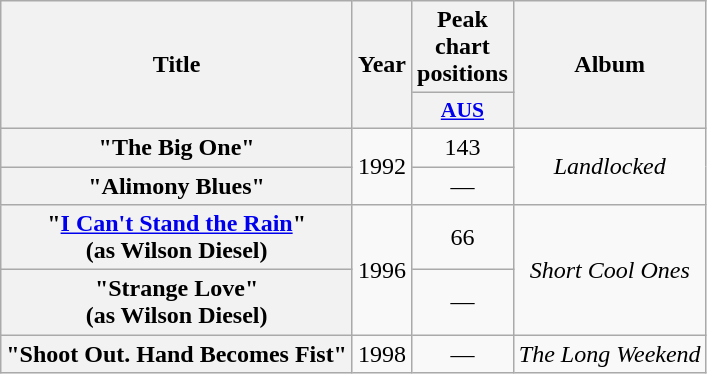<table class="wikitable plainrowheaders" style="text-align:center;" border="1">
<tr>
<th scope="col" rowspan="2">Title</th>
<th scope="col" rowspan="2">Year</th>
<th scope="col" colspan="1">Peak chart positions</th>
<th scope="col" rowspan="2">Album</th>
</tr>
<tr>
<th scope="col" style="width:3em; font-size:90%"><a href='#'>AUS</a><br></th>
</tr>
<tr>
<th scope="row">"The Big One"</th>
<td rowspan="2">1992</td>
<td>143</td>
<td rowspan="2"><em>Landlocked</em></td>
</tr>
<tr>
<th scope="row">"Alimony Blues"</th>
<td>—</td>
</tr>
<tr>
<th scope="row">"<a href='#'>I Can't Stand the Rain</a>" <br> (as Wilson Diesel)</th>
<td rowspan="2">1996</td>
<td>66</td>
<td rowspan="2"><em>Short Cool Ones</em></td>
</tr>
<tr>
<th scope="row">"Strange Love" <br> (as Wilson Diesel)</th>
<td>—</td>
</tr>
<tr>
<th scope="row">"Shoot Out. Hand Becomes Fist"</th>
<td>1998</td>
<td>—</td>
<td><em>The Long Weekend</em></td>
</tr>
</table>
